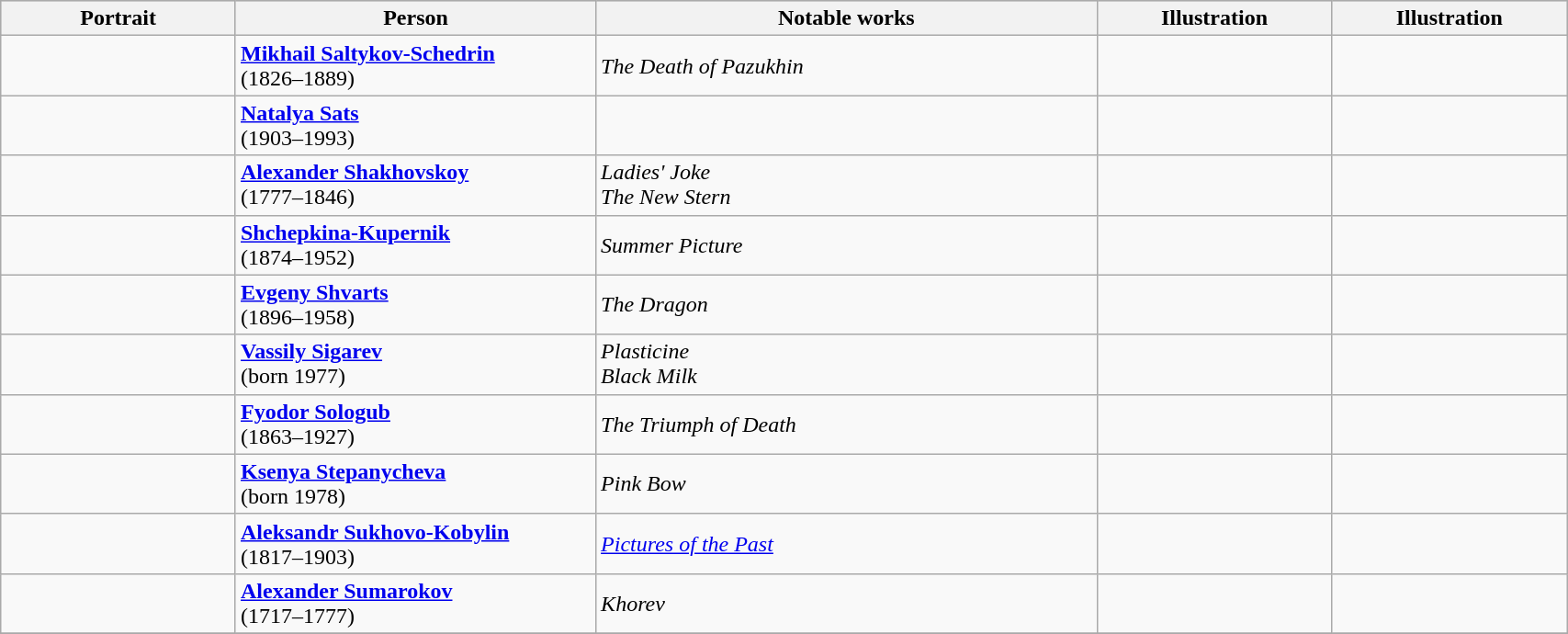<table class="wikitable" style="width:90%;">
<tr bgcolor="#cccccc">
<th width=15%>Portrait</th>
<th width=23%>Person</th>
<th width=32%>Notable works</th>
<th width=15%>Illustration</th>
<th width=15%>Illustration</th>
</tr>
<tr>
<td align=center></td>
<td><strong><a href='#'>Mikhail Saltykov-Schedrin</a></strong><br>(1826–1889)</td>
<td><em>The Death of Pazukhin</em></td>
<td align=center></td>
<td align=center></td>
</tr>
<tr>
<td align=center></td>
<td><strong><a href='#'>Natalya Sats</a></strong><br>(1903–1993)</td>
<td></td>
<td align=center></td>
<td align=center></td>
</tr>
<tr>
<td align=center></td>
<td><strong><a href='#'>Alexander Shakhovskoy</a></strong><br>(1777–1846)</td>
<td><em>Ladies' Joke</em><br><em>The New Stern</em></td>
<td align=center></td>
<td align=center></td>
</tr>
<tr>
<td align=center></td>
<td><strong><a href='#'>Shchepkina-Kupernik</a></strong><br>(1874–1952)</td>
<td><em>Summer Picture</em></td>
<td align=center></td>
<td align=center></td>
</tr>
<tr>
<td align=center></td>
<td><strong><a href='#'>Evgeny Shvarts</a></strong><br>(1896–1958)</td>
<td><em>The Dragon</em></td>
<td align=center></td>
<td align=center></td>
</tr>
<tr>
<td align=center></td>
<td><strong><a href='#'>Vassily Sigarev</a></strong><br> (born 1977)</td>
<td><em>Plasticine</em><br><em>Black Milk</em></td>
<td align=center></td>
<td align=center></td>
</tr>
<tr>
<td align=center></td>
<td><strong><a href='#'>Fyodor Sologub</a></strong><br>(1863–1927)</td>
<td><em>The Triumph of Death</em></td>
<td align=center></td>
<td align=center></td>
</tr>
<tr>
<td align=center></td>
<td><strong><a href='#'>Ksenya Stepanycheva</a></strong><br>(born 1978)</td>
<td><em>Pink Bow</em></td>
<td align=center></td>
<td align=center></td>
</tr>
<tr>
<td align=center></td>
<td><strong><a href='#'>Aleksandr Sukhovo-Kobylin</a></strong><br>(1817–1903)</td>
<td><em><a href='#'>Pictures of the Past</a></em></td>
<td align=center></td>
<td align=center></td>
</tr>
<tr>
<td align=center></td>
<td><strong><a href='#'>Alexander Sumarokov</a></strong><br>(1717–1777)</td>
<td><em>Khorev</em></td>
<td align=center></td>
<td align=center></td>
</tr>
<tr>
</tr>
</table>
